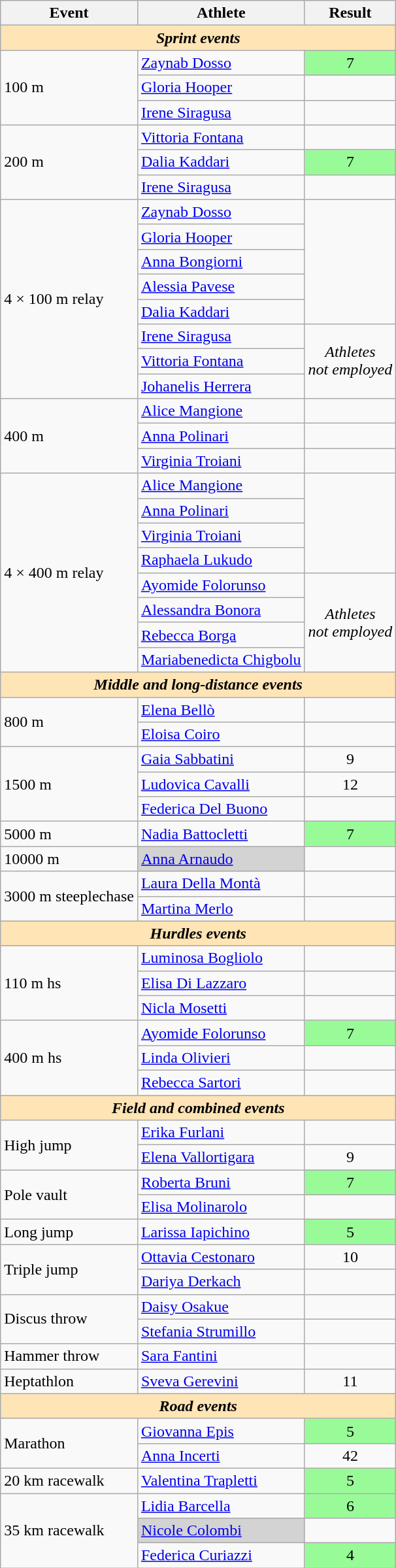<table class="wikitable sortable" width= style="font-size:90%; text-align:left;">
<tr>
<th>Event</th>
<th>Athlete</th>
<th>Result</th>
</tr>
<tr>
<td bgcolor=Moccasin colspan=3 align=center><strong><em>Sprint events</em></strong></td>
</tr>
<tr>
<td rowspan=3>100 m</td>
<td><a href='#'>Zaynab Dosso</a></td>
<td align=center bgcolor=palegreen>7</td>
</tr>
<tr>
<td><a href='#'>Gloria Hooper</a></td>
<td align=center></td>
</tr>
<tr>
<td><a href='#'>Irene Siragusa</a></td>
<td align=center></td>
</tr>
<tr>
<td rowspan=3>200 m</td>
<td><a href='#'>Vittoria Fontana</a></td>
<td align=center></td>
</tr>
<tr>
<td><a href='#'>Dalia Kaddari</a></td>
<td align=center bgcolor=palegreen>7</td>
</tr>
<tr>
<td><a href='#'>Irene Siragusa</a></td>
<td align=center></td>
</tr>
<tr>
<td rowspan=8>4 × 100 m relay</td>
<td><a href='#'>Zaynab Dosso</a></td>
<td align=center rowspan=5></td>
</tr>
<tr>
<td><a href='#'>Gloria Hooper</a></td>
</tr>
<tr>
<td><a href='#'>Anna Bongiorni</a></td>
</tr>
<tr>
<td><a href='#'>Alessia Pavese</a></td>
</tr>
<tr>
<td><a href='#'>Dalia Kaddari</a></td>
</tr>
<tr>
<td><a href='#'>Irene Siragusa</a></td>
<td align=center rowspan=3><em>Athletes</em><br><em>not employed</em></td>
</tr>
<tr>
<td><a href='#'>Vittoria Fontana</a></td>
</tr>
<tr>
<td><a href='#'>Johanelis Herrera</a></td>
</tr>
<tr>
<td rowspan=3>400 m</td>
<td><a href='#'>Alice Mangione</a></td>
<td align=center></td>
</tr>
<tr>
<td><a href='#'>Anna Polinari</a></td>
<td align=center></td>
</tr>
<tr>
<td><a href='#'>Virginia Troiani</a></td>
<td align=center></td>
</tr>
<tr>
<td rowspan=8>4 × 400 m relay</td>
<td><a href='#'>Alice Mangione</a></td>
<td align=center  rowspan=4></td>
</tr>
<tr>
<td><a href='#'>Anna Polinari</a></td>
</tr>
<tr>
<td><a href='#'>Virginia Troiani</a></td>
</tr>
<tr>
<td><a href='#'>Raphaela Lukudo</a></td>
</tr>
<tr>
<td><a href='#'>Ayomide Folorunso</a></td>
<td align=center rowspan=4><em>Athletes</em><br><em>not employed</em></td>
</tr>
<tr>
<td><a href='#'>Alessandra Bonora</a></td>
</tr>
<tr>
<td><a href='#'>Rebecca Borga</a></td>
</tr>
<tr>
<td><a href='#'>Mariabenedicta Chigbolu</a></td>
</tr>
<tr>
<td bgcolor=Moccasin colspan=3 align=center><strong><em>Middle and long-distance events</em></strong></td>
</tr>
<tr>
<td rowspan=2>800 m</td>
<td><a href='#'>Elena Bellò</a></td>
<td align=center></td>
</tr>
<tr>
<td><a href='#'>Eloisa Coiro</a></td>
<td align=center></td>
</tr>
<tr>
<td rowspan=3>1500 m</td>
<td><a href='#'>Gaia Sabbatini</a></td>
<td align=center>9</td>
</tr>
<tr>
<td><a href='#'>Ludovica Cavalli</a></td>
<td align=center>12</td>
</tr>
<tr>
<td><a href='#'>Federica Del Buono</a></td>
<td align=center></td>
</tr>
<tr>
<td rowspan=1>5000 m</td>
<td><a href='#'>Nadia Battocletti</a></td>
<td align=center bgcolor=palegreen>7</td>
</tr>
<tr>
<td rowspan=1>10000 m</td>
<td bgcolor=lightgrey><a href='#'>Anna Arnaudo</a></td>
<td align=center></td>
</tr>
<tr>
<td rowspan=2>3000 m steeplechase</td>
<td><a href='#'>Laura Della Montà</a></td>
<td align=center></td>
</tr>
<tr>
<td><a href='#'>Martina Merlo</a></td>
<td align=center></td>
</tr>
<tr>
<td bgcolor=Moccasin colspan=3 align=center><strong><em>Hurdles events</em></strong></td>
</tr>
<tr>
<td rowspan=3>110 m hs</td>
<td><a href='#'>Luminosa Bogliolo</a></td>
<td align=center></td>
</tr>
<tr>
<td><a href='#'>Elisa Di Lazzaro</a></td>
<td align=center></td>
</tr>
<tr>
<td><a href='#'>Nicla Mosetti</a></td>
<td align=center></td>
</tr>
<tr>
<td rowspan=3>400 m hs</td>
<td><a href='#'>Ayomide Folorunso</a></td>
<td align=center bgcolor=palegreen>7</td>
</tr>
<tr>
<td><a href='#'>Linda Olivieri</a></td>
<td align=center></td>
</tr>
<tr>
<td><a href='#'>Rebecca Sartori</a></td>
<td align=center></td>
</tr>
<tr>
<td bgcolor=Moccasin colspan=3 align=center><strong><em>Field and combined events</em></strong></td>
</tr>
<tr>
<td rowspan=2>High jump</td>
<td><a href='#'>Erika Furlani</a></td>
<td align=center></td>
</tr>
<tr>
<td><a href='#'>Elena Vallortigara</a></td>
<td align=center>9</td>
</tr>
<tr>
<td rowspan=2>Pole vault</td>
<td><a href='#'>Roberta Bruni</a></td>
<td align=center bgcolor=palegreen>7</td>
</tr>
<tr>
<td><a href='#'>Elisa Molinarolo</a></td>
<td align=center></td>
</tr>
<tr>
<td rowspan=1>Long jump</td>
<td><a href='#'>Larissa Iapichino</a></td>
<td align=center bgcolor=palegreen>5</td>
</tr>
<tr>
<td rowspan=2>Triple jump</td>
<td><a href='#'>Ottavia Cestonaro</a></td>
<td align=center>10</td>
</tr>
<tr>
<td><a href='#'>Dariya Derkach</a></td>
<td align=center></td>
</tr>
<tr>
<td rowspan=2>Discus throw</td>
<td><a href='#'>Daisy Osakue</a></td>
<td align=center></td>
</tr>
<tr>
<td><a href='#'>Stefania Strumillo</a></td>
<td align=center></td>
</tr>
<tr>
<td rowspan=1>Hammer throw</td>
<td><a href='#'>Sara Fantini</a></td>
<td align=center></td>
</tr>
<tr>
<td rowspan=1>Heptathlon</td>
<td><a href='#'>Sveva Gerevini</a></td>
<td align=center>11</td>
</tr>
<tr>
<td bgcolor=Moccasin colspan=3 align=center><strong><em>Road events</em></strong></td>
</tr>
<tr>
<td rowspan=2>Marathon</td>
<td><a href='#'>Giovanna Epis</a></td>
<td align=center bgcolor=palegreen>5</td>
</tr>
<tr>
<td><a href='#'>Anna Incerti</a></td>
<td align=center>42</td>
</tr>
<tr>
<td rowspan=1>20 km racewalk</td>
<td><a href='#'>Valentina Trapletti</a></td>
<td align=center bgcolor=palegreen>5</td>
</tr>
<tr>
<td rowspan=3>35 km racewalk</td>
<td><a href='#'>Lidia Barcella</a></td>
<td align=center bgcolor=palegreen>6</td>
</tr>
<tr>
<td bgcolor=lightgrey><a href='#'>Nicole Colombi</a></td>
<td align=center></td>
</tr>
<tr>
<td><a href='#'>Federica Curiazzi</a></td>
<td align=center bgcolor=palegreen>4</td>
</tr>
</table>
